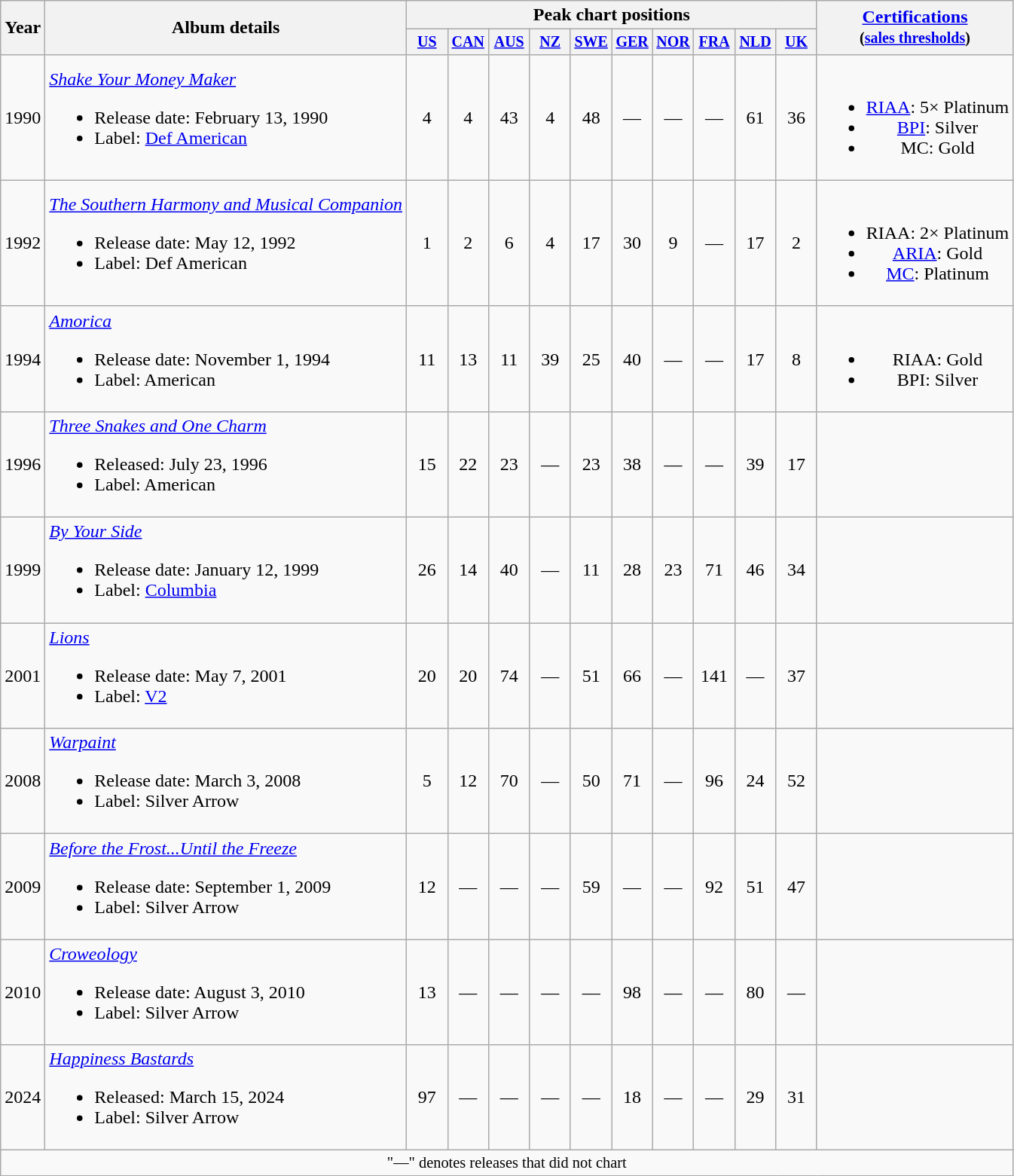<table class="wikitable" style="text-align:center;">
<tr>
<th scope="col" rowspan="2">Year</th>
<th scope="col" rowspan="2">Album details</th>
<th scope="col" colspan="10">Peak chart positions</th>
<th scope="col" rowspan="2"><a href='#'>Certifications</a><br><small>(<a href='#'>sales thresholds</a>)</small></th>
</tr>
<tr style="font-size:smaller;">
<th width="30"><a href='#'>US</a><br></th>
<th width="30"><a href='#'>CAN</a><br></th>
<th width="30"><a href='#'>AUS</a><br></th>
<th width="30"><a href='#'>NZ</a><br></th>
<th width="30"><a href='#'>SWE</a><br></th>
<th width="30"><a href='#'>GER</a><br></th>
<th width="30"><a href='#'>NOR</a><br></th>
<th width="30"><a href='#'>FRA</a><br></th>
<th width="30"><a href='#'>NLD</a><br></th>
<th width="30"><a href='#'>UK</a><br></th>
</tr>
<tr>
<td>1990</td>
<td align="left"><em><a href='#'>Shake Your Money Maker</a></em><br><ul><li>Release date: February 13, 1990</li><li>Label: <a href='#'>Def American</a></li></ul></td>
<td>4</td>
<td>4</td>
<td>43</td>
<td>4</td>
<td>48</td>
<td>—</td>
<td>—</td>
<td>—</td>
<td>61</td>
<td>36</td>
<td><br><ul><li><a href='#'>RIAA</a>: 5× Platinum</li><li><a href='#'>BPI</a>: Silver</li><li>MC: Gold</li></ul></td>
</tr>
<tr>
<td>1992</td>
<td align="left"><em><a href='#'>The Southern Harmony and Musical Companion</a></em><br><ul><li>Release date: May 12, 1992</li><li>Label: Def American</li></ul></td>
<td>1</td>
<td>2</td>
<td>6</td>
<td>4</td>
<td>17</td>
<td>30</td>
<td>9</td>
<td>—</td>
<td>17</td>
<td>2</td>
<td><br><ul><li>RIAA: 2× Platinum</li><li><a href='#'>ARIA</a>: Gold</li><li><a href='#'>MC</a>: Platinum</li></ul></td>
</tr>
<tr>
<td>1994</td>
<td align="left"><em><a href='#'>Amorica</a></em><br><ul><li>Release date: November 1, 1994</li><li>Label: American</li></ul></td>
<td>11</td>
<td>13</td>
<td>11</td>
<td>39</td>
<td>25</td>
<td>40</td>
<td>—</td>
<td>—</td>
<td>17</td>
<td>8</td>
<td><br><ul><li>RIAA: Gold</li><li>BPI: Silver</li></ul></td>
</tr>
<tr>
<td>1996</td>
<td align="left"><em><a href='#'>Three Snakes and One Charm</a></em><br><ul><li>Released: July 23, 1996</li><li>Label: American</li></ul></td>
<td>15</td>
<td>22</td>
<td>23</td>
<td>—</td>
<td>23</td>
<td>38</td>
<td>—</td>
<td>—</td>
<td>39</td>
<td>17</td>
<td></td>
</tr>
<tr>
<td>1999</td>
<td align="left"><em><a href='#'>By Your Side</a></em><br><ul><li>Release date: January 12, 1999</li><li>Label: <a href='#'>Columbia</a></li></ul></td>
<td>26</td>
<td>14</td>
<td>40</td>
<td>—</td>
<td>11</td>
<td>28</td>
<td>23</td>
<td>71</td>
<td>46</td>
<td>34</td>
<td></td>
</tr>
<tr>
<td>2001</td>
<td align="left"><em><a href='#'>Lions</a></em><br><ul><li>Release date: May 7, 2001</li><li>Label: <a href='#'>V2</a></li></ul></td>
<td>20</td>
<td>20</td>
<td>74</td>
<td>—</td>
<td>51</td>
<td>66</td>
<td>—</td>
<td>141</td>
<td>—</td>
<td>37</td>
<td></td>
</tr>
<tr>
<td>2008</td>
<td align="left"><em><a href='#'>Warpaint</a></em><br><ul><li>Release date: March 3, 2008</li><li>Label: Silver Arrow</li></ul></td>
<td>5</td>
<td>12</td>
<td>70</td>
<td>—</td>
<td>50</td>
<td>71</td>
<td>—</td>
<td>96</td>
<td>24</td>
<td>52</td>
<td></td>
</tr>
<tr>
<td>2009</td>
<td align="left"><em><a href='#'>Before the Frost...Until the Freeze</a></em><br><ul><li>Release date: September 1, 2009</li><li>Label: Silver Arrow</li></ul></td>
<td>12</td>
<td>—</td>
<td>—</td>
<td>—</td>
<td>59</td>
<td>—</td>
<td>—</td>
<td>92</td>
<td>51</td>
<td>47</td>
<td></td>
</tr>
<tr>
<td>2010</td>
<td align="left"><em><a href='#'>Croweology</a></em><br><ul><li>Release date: August 3, 2010</li><li>Label: Silver Arrow</li></ul></td>
<td>13</td>
<td>—</td>
<td>—</td>
<td>—</td>
<td>—</td>
<td>98</td>
<td>—</td>
<td>—</td>
<td>80</td>
<td>—</td>
<td></td>
</tr>
<tr>
<td>2024</td>
<td align="left"><em><a href='#'>Happiness Bastards</a></em><br><ul><li>Released: March 15, 2024</li><li>Label: Silver Arrow</li></ul></td>
<td>97</td>
<td>—</td>
<td>—</td>
<td>—</td>
<td>—</td>
<td>18</td>
<td>—</td>
<td>—</td>
<td>29</td>
<td>31</td>
<td></td>
</tr>
<tr>
<td colspan="16" style="font-size:85%">"—" denotes releases that did not chart</td>
</tr>
</table>
